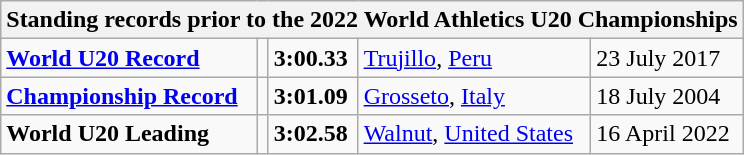<table class="wikitable">
<tr>
<th colspan=5>Standing records prior to the 2022 World Athletics U20 Championships</th>
</tr>
<tr>
<td><strong><a href='#'>World U20 Record</a></strong></td>
<td></td>
<td><strong>3:00.33</strong></td>
<td><a href='#'>Trujillo</a>, <a href='#'>Peru</a></td>
<td>23 July 2017</td>
</tr>
<tr>
<td><strong><a href='#'>Championship Record</a></strong></td>
<td></td>
<td><strong>3:01.09</strong></td>
<td><a href='#'>Grosseto</a>, <a href='#'>Italy</a></td>
<td>18 July 2004</td>
</tr>
<tr>
<td><strong>World U20 Leading</strong></td>
<td></td>
<td><strong>3:02.58</strong></td>
<td><a href='#'>Walnut</a>, <a href='#'>United States</a></td>
<td>16 April 2022</td>
</tr>
</table>
